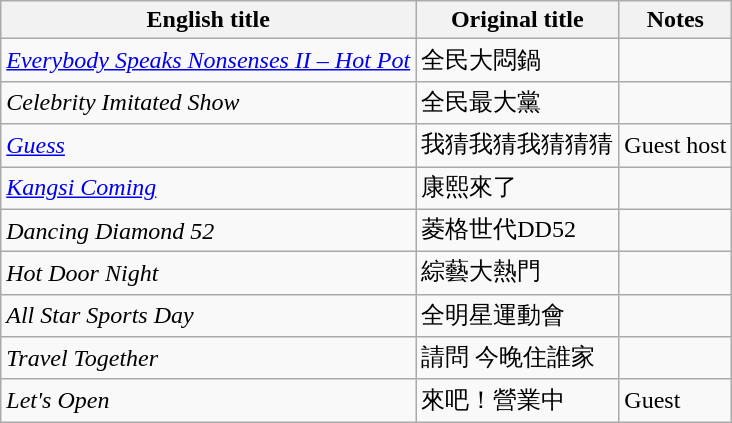<table class="wikitable sortable">
<tr>
<th>English title</th>
<th>Original title</th>
<th class="unsortable">Notes</th>
</tr>
<tr>
<td><em><a href='#'>Everybody Speaks Nonsenses II – Hot Pot</a></em></td>
<td>全民大悶鍋</td>
<td></td>
</tr>
<tr>
<td><em>Celebrity Imitated Show</em></td>
<td>全民最大黨</td>
<td></td>
</tr>
<tr>
<td><em><a href='#'>Guess</a></em></td>
<td>我猜我猜我猜猜猜</td>
<td>Guest host</td>
</tr>
<tr>
<td><em><a href='#'>Kangsi Coming</a></em></td>
<td>康熙來了</td>
<td></td>
</tr>
<tr>
<td><em>Dancing Diamond 52</em></td>
<td>菱格世代DD52</td>
<td></td>
</tr>
<tr>
<td><em>Hot Door Night</em></td>
<td>綜藝大熱門</td>
<td></td>
</tr>
<tr>
<td><em>All Star Sports Day</em></td>
<td>全明星運動會</td>
<td></td>
</tr>
<tr>
<td><em>Travel Together</em></td>
<td>請問 今晚住誰家</td>
<td></td>
</tr>
<tr>
<td><em>Let's Open</em></td>
<td>來吧！營業中</td>
<td>Guest</td>
</tr>
</table>
